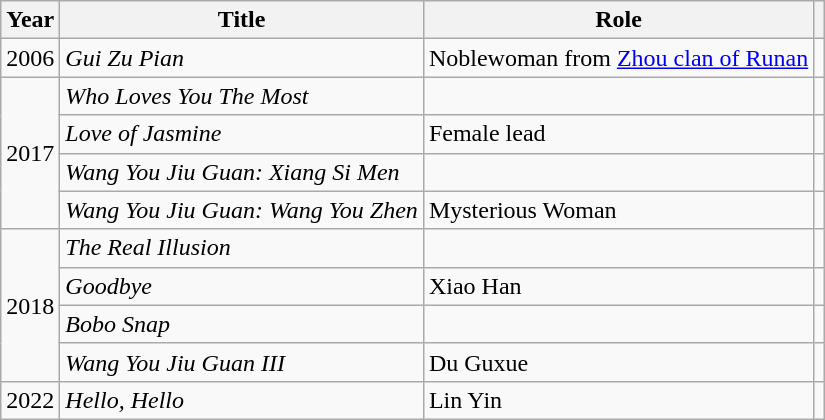<table class="wikitable sortable plainrowheaders">
<tr>
<th scope="col">Year</th>
<th scope="col">Title</th>
<th>Role</th>
<th scope="col" class="unsortable"></th>
</tr>
<tr>
<td>2006</td>
<td><em>Gui Zu Pian</em></td>
<td>Noblewoman from <a href='#'>Zhou clan of Runan</a></td>
<td style="text-align:center"></td>
</tr>
<tr>
<td rowspan="4">2017</td>
<td><em>Who Loves You The Most</em></td>
<td></td>
<td style="text-align:center"></td>
</tr>
<tr>
<td><em>Love of Jasmine</em></td>
<td>Female lead</td>
<td style="text-align:center"></td>
</tr>
<tr>
<td><em>Wang You Jiu Guan: Xiang Si Men</em></td>
<td></td>
<td></td>
</tr>
<tr>
<td><em>Wang You Jiu Guan: Wang You Zhen</em></td>
<td>Mysterious Woman</td>
<td style="text-align:center"></td>
</tr>
<tr>
<td rowspan="4">2018</td>
<td><em>The Real Illusion</em></td>
<td></td>
<td style="text-align:center"></td>
</tr>
<tr>
<td><em>Goodbye</em></td>
<td>Xiao Han</td>
<td style="text-align:center"></td>
</tr>
<tr>
<td><em>Bobo Snap</em></td>
<td></td>
<td style="text-align:center"></td>
</tr>
<tr>
<td><em>Wang You Jiu Guan III</em></td>
<td>Du Guxue</td>
<td style="text-align:center"></td>
</tr>
<tr>
<td>2022</td>
<td><em>Hello, Hello</em></td>
<td>Lin Yin</td>
<td style="text-align:center"></td>
</tr>
</table>
